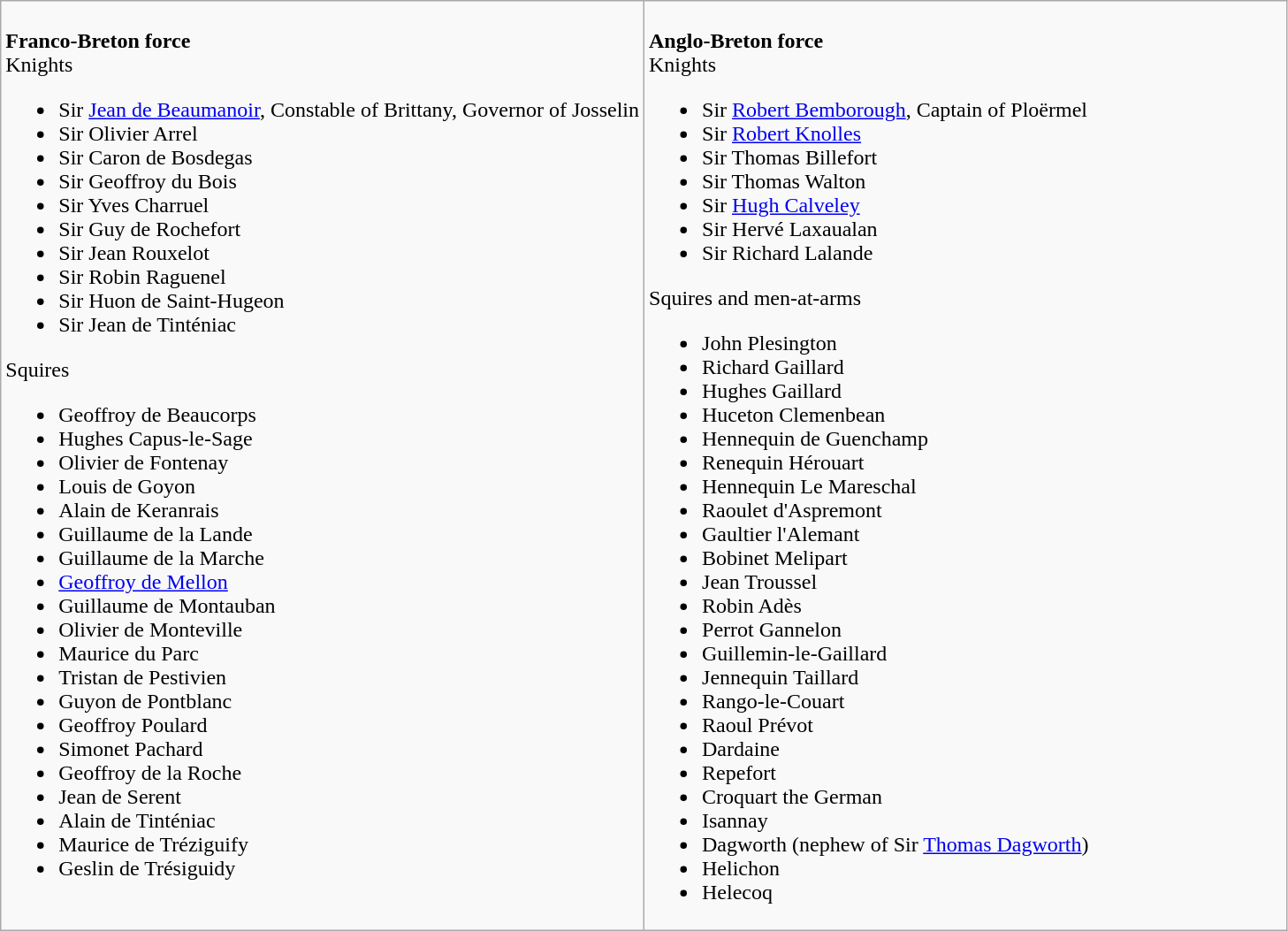<table class="wikitable">
<tr>
<td valign=top width=50%><br><strong>Franco-Breton force</strong>
<br>Knights<ul><li>Sir <a href='#'>Jean de Beaumanoir</a>, Constable of Brittany, Governor of Josselin</li><li>Sir Olivier Arrel</li><li>Sir Caron de Bosdegas</li><li>Sir Geoffroy du Bois</li><li>Sir Yves Charruel</li><li>Sir Guy de Rochefort</li><li>Sir Jean Rouxelot</li><li>Sir Robin Raguenel</li><li>Sir Huon de Saint-Hugeon</li><li>Sir Jean de Tinténiac</li></ul>Squires<ul><li>Geoffroy de Beaucorps</li><li>Hughes Capus-le-Sage</li><li>Olivier de Fontenay</li><li>Louis de Goyon</li><li>Alain de Keranrais</li><li>Guillaume de la Lande</li><li>Guillaume de la Marche</li><li><a href='#'>Geoffroy de Mellon</a> </li><li>Guillaume de Montauban</li><li>Olivier de Monteville</li><li>Maurice du Parc</li><li>Tristan de Pestivien</li><li>Guyon de Pontblanc</li><li>Geoffroy Poulard</li><li>Simonet Pachard</li><li>Geoffroy de la Roche</li><li>Jean de Serent</li><li>Alain de Tinténiac</li><li>Maurice de Tréziguify</li><li>Geslin de Trésiguidy</li></ul></td>
<td valign=top width=50%><br><strong>Anglo-Breton force</strong>
<br>Knights<ul><li>Sir <a href='#'>Robert Bemborough</a>, Captain of Ploërmel</li><li>Sir <a href='#'>Robert Knolles</a></li><li>Sir Thomas Billefort</li><li>Sir Thomas Walton</li><li>Sir <a href='#'>Hugh Calveley</a></li><li>Sir Hervé Laxaualan</li><li>Sir Richard Lalande</li></ul>Squires and men-at-arms<ul><li>John Plesington</li><li>Richard Gaillard</li><li>Hughes Gaillard</li><li>Huceton Clemenbean</li><li>Hennequin de Guenchamp</li><li>Renequin Hérouart</li><li>Hennequin Le Mareschal</li><li>Raoulet d'Aspremont</li><li>Gaultier l'Alemant</li><li>Bobinet Melipart</li><li>Jean Troussel</li><li>Robin Adès</li><li>Perrot Gannelon</li><li>Guillemin-le-Gaillard</li><li>Jennequin Taillard</li><li>Rango-le-Couart</li><li>Raoul Prévot</li><li>Dardaine</li><li>Repefort</li><li>Croquart the German</li><li>Isannay</li><li>Dagworth (nephew of Sir <a href='#'>Thomas Dagworth</a>)</li><li>Helichon</li><li>Helecoq</li></ul></td>
</tr>
</table>
